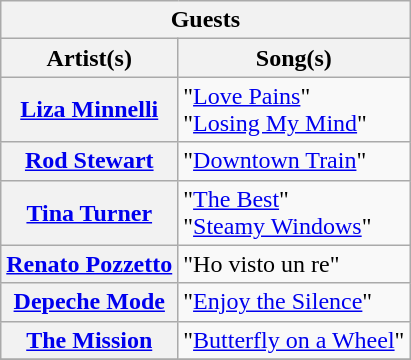<table class="plainrowheaders wikitable">
<tr>
<th colspan="2">Guests </th>
</tr>
<tr>
<th>Artist(s)</th>
<th>Song(s)</th>
</tr>
<tr>
<th scope="row"><a href='#'>Liza Minnelli</a></th>
<td>"<a href='#'>Love Pains</a>"  <br> "<a href='#'>Losing My Mind</a>"</td>
</tr>
<tr>
<th scope="row"><a href='#'>Rod Stewart</a></th>
<td>"<a href='#'>Downtown Train</a>"</td>
</tr>
<tr>
<th scope="row"><a href='#'>Tina Turner</a></th>
<td>"<a href='#'>The Best</a>"  <br> "<a href='#'>Steamy Windows</a>"</td>
</tr>
<tr>
<th scope="row"><a href='#'>Renato Pozzetto</a></th>
<td>"Ho visto un re"</td>
</tr>
<tr>
<th scope="row"><a href='#'>Depeche Mode</a></th>
<td>"<a href='#'>Enjoy the Silence</a>"</td>
</tr>
<tr>
<th scope="row"><a href='#'>The Mission</a></th>
<td>"<a href='#'>Butterfly on a Wheel</a>"</td>
</tr>
<tr>
</tr>
</table>
